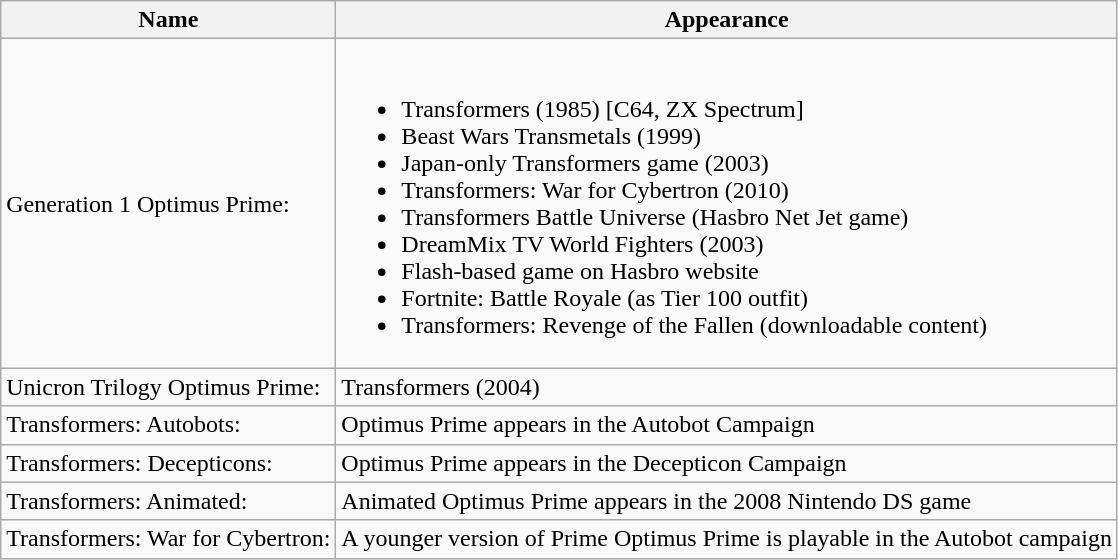<table class="wikitable">
<tr>
<th>Name</th>
<th>Appearance</th>
</tr>
<tr>
<td>Generation 1 Optimus Prime:</td>
<td><br><ul><li>Transformers (1985) [C64, ZX Spectrum]</li><li>Beast Wars Transmetals (1999)</li><li>Japan-only Transformers game (2003)</li><li>Transformers: War for Cybertron (2010)</li><li>Transformers Battle Universe (Hasbro Net Jet game)</li><li>DreamMix TV World Fighters (2003)</li><li>Flash-based game on Hasbro website</li><li>Fortnite: Battle Royale (as Tier 100 outfit)</li><li>Transformers: Revenge of the Fallen (downloadable content)</li></ul></td>
</tr>
<tr>
<td>Unicron Trilogy Optimus Prime:</td>
<td>Transformers (2004)</td>
</tr>
<tr>
<td>Transformers: Autobots:</td>
<td>Optimus Prime appears in the Autobot Campaign</td>
</tr>
<tr>
<td>Transformers: Decepticons:</td>
<td>Optimus Prime appears in the Decepticon Campaign</td>
</tr>
<tr>
<td>Transformers: Animated:</td>
<td>Animated Optimus Prime appears in the 2008 Nintendo DS game</td>
</tr>
<tr>
<td>Transformers: War for Cybertron:</td>
<td>A younger version of Prime Optimus Prime is playable in the Autobot campaign</td>
</tr>
</table>
